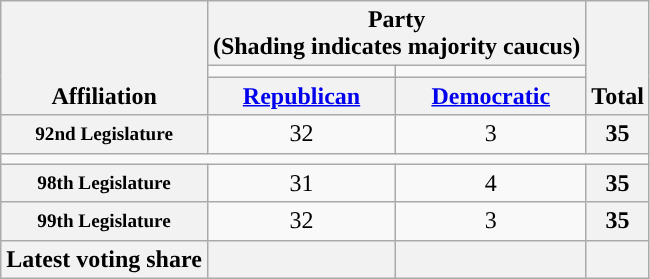<table class=wikitable style="text-align:center">
<tr style="vertical-align:bottom;">
<th rowspan=3>Affiliation</th>
<th colspan=2>Party <div>(Shading indicates majority caucus)</div></th>
<th rowspan=3>Total</th>
</tr>
<tr style="height:5px">
<td style="background-color:"></td>
<td style="background-color:"></td>
</tr>
<tr>
<th><a href='#'>Republican</a></th>
<th><a href='#'>Democratic</a></th>
</tr>
<tr>
<th nowrap style="font-size:80%">92nd Legislature</th>
<td>32</td>
<td>3</td>
<th>35</th>
</tr>
<tr>
<td colspan=4></td>
</tr>
<tr>
<th nowrap style="font-size:80%">98th Legislature</th>
<td>31</td>
<td>4</td>
<th>35</th>
</tr>
<tr>
<th nowrap style="font-size:80%">99th Legislature</th>
<td>32</td>
<td>3</td>
<th>35</th>
</tr>
<tr>
<th>Latest voting share</th>
<th></th>
<th></th>
<th colspan=2></th>
</tr>
</table>
